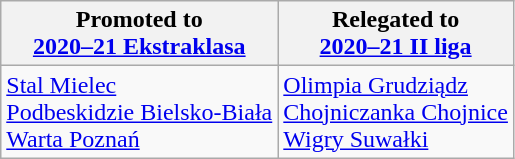<table class="wikitable">
<tr>
<th>Promoted to<br><a href='#'>2020–21 Ekstraklasa</a></th>
<th>Relegated to<br><a href='#'>2020–21 II liga</a></th>
</tr>
<tr>
<td> <a href='#'>Stal Mielec</a><br> <a href='#'>Podbeskidzie Bielsko-Biała</a><br> <a href='#'>Warta Poznań</a></td>
<td> <a href='#'>Olimpia Grudziądz</a><br> <a href='#'>Chojniczanka Chojnice</a><br> <a href='#'>Wigry Suwałki</a></td>
</tr>
</table>
